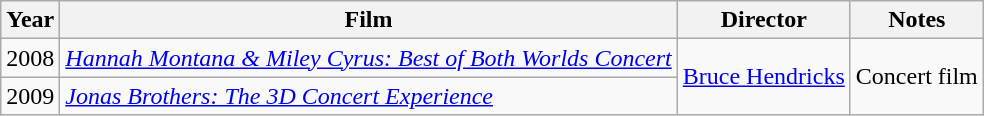<table class="wikitable">
<tr>
<th>Year</th>
<th>Film</th>
<th>Director</th>
<th>Notes</th>
</tr>
<tr>
<td>2008</td>
<td><em><a href='#'>Hannah Montana & Miley Cyrus: Best of Both Worlds Concert</a></em></td>
<td rowspan=2><a href='#'>Bruce Hendricks</a></td>
<td rowspan=2>Concert film</td>
</tr>
<tr>
<td>2009</td>
<td><em><a href='#'>Jonas Brothers: The 3D Concert Experience</a></em></td>
</tr>
</table>
